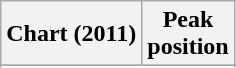<table class="wikitable sortable plainrowheaders">
<tr>
<th scope="col">Chart (2011)</th>
<th scope="col">Peak<br>position</th>
</tr>
<tr>
</tr>
<tr>
</tr>
</table>
